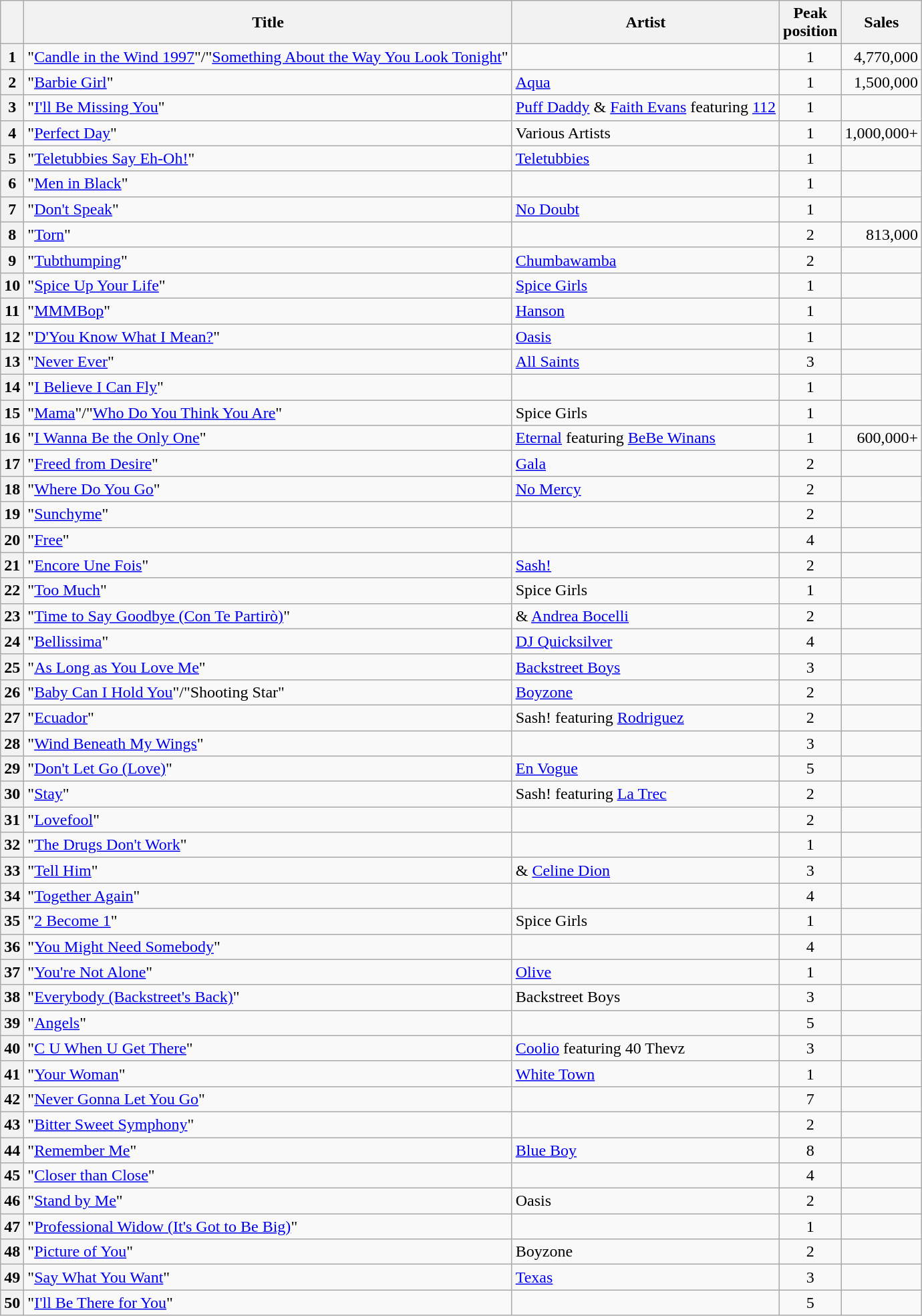<table class="wikitable sortable plainrowheaders">
<tr>
<th scope=col></th>
<th scope=col>Title</th>
<th scope=col>Artist</th>
<th scope=col>Peak<br>position</th>
<th scope=col>Sales</th>
</tr>
<tr>
<th scope=row style="text-align:center;">1</th>
<td>"<a href='#'>Candle in the Wind 1997</a>"/"<a href='#'>Something About the Way You Look Tonight</a>"</td>
<td></td>
<td style="text-align:center;">1</td>
<td style="text-align:right;">4,770,000</td>
</tr>
<tr>
<th scope=row style="text-align:center;">2</th>
<td>"<a href='#'>Barbie Girl</a>"</td>
<td><a href='#'>Aqua</a></td>
<td style="text-align:center;">1</td>
<td style="text-align:right;">1,500,000</td>
</tr>
<tr>
<th scope=row style="text-align:center;">3</th>
<td>"<a href='#'>I'll Be Missing You</a>"</td>
<td><a href='#'>Puff Daddy</a> & <a href='#'>Faith Evans</a> featuring <a href='#'>112</a></td>
<td style="text-align:center;">1</td>
<td></td>
</tr>
<tr>
<th scope=row style="text-align:center;">4</th>
<td>"<a href='#'>Perfect Day</a>"</td>
<td>Various Artists</td>
<td style="text-align:center;">1</td>
<td style="text-align:right;">1,000,000+</td>
</tr>
<tr>
<th scope=row style="text-align:center;">5</th>
<td>"<a href='#'>Teletubbies Say Eh-Oh!</a>"</td>
<td><a href='#'>Teletubbies</a></td>
<td style="text-align:center;">1</td>
<td></td>
</tr>
<tr>
<th scope=row style="text-align:center;">6</th>
<td>"<a href='#'>Men in Black</a>"</td>
<td></td>
<td style="text-align:center;">1</td>
<td></td>
</tr>
<tr>
<th scope=row style="text-align:center;">7</th>
<td>"<a href='#'>Don't Speak</a>"</td>
<td><a href='#'>No Doubt</a></td>
<td style="text-align:center;">1</td>
<td></td>
</tr>
<tr>
<th scope=row style="text-align:center;">8</th>
<td>"<a href='#'>Torn</a>"</td>
<td></td>
<td style="text-align:center;">2</td>
<td style="text-align:right;">813,000</td>
</tr>
<tr>
<th scope=row style="text-align:center;">9</th>
<td>"<a href='#'>Tubthumping</a>"</td>
<td><a href='#'>Chumbawamba</a></td>
<td style="text-align:center;">2</td>
<td></td>
</tr>
<tr>
<th scope=row style="text-align:center;">10</th>
<td>"<a href='#'>Spice Up Your Life</a>"</td>
<td><a href='#'>Spice Girls</a></td>
<td style="text-align:center;">1</td>
<td></td>
</tr>
<tr>
<th scope=row style="text-align:center;">11</th>
<td>"<a href='#'>MMMBop</a>"</td>
<td><a href='#'>Hanson</a></td>
<td style="text-align:center;">1</td>
<td></td>
</tr>
<tr>
<th scope=row style="text-align:center;">12</th>
<td>"<a href='#'>D'You Know What I Mean?</a>"</td>
<td><a href='#'>Oasis</a></td>
<td style="text-align:center;">1</td>
<td></td>
</tr>
<tr>
<th scope=row style="text-align:center;">13</th>
<td>"<a href='#'>Never Ever</a>"</td>
<td><a href='#'>All Saints</a></td>
<td style="text-align:center;">3</td>
<td></td>
</tr>
<tr>
<th scope=row style="text-align:center;">14</th>
<td>"<a href='#'>I Believe I Can Fly</a>"</td>
<td></td>
<td style="text-align:center;">1</td>
<td></td>
</tr>
<tr>
<th scope=row style="text-align:center;">15</th>
<td>"<a href='#'>Mama</a>"/"<a href='#'>Who Do You Think You Are</a>"</td>
<td>Spice Girls</td>
<td style="text-align:center;">1</td>
<td></td>
</tr>
<tr>
<th scope=row style="text-align:center;">16</th>
<td>"<a href='#'>I Wanna Be the Only One</a>"</td>
<td><a href='#'>Eternal</a> featuring <a href='#'>BeBe Winans</a></td>
<td style="text-align:center;">1</td>
<td style="text-align:right;">600,000+</td>
</tr>
<tr>
<th scope=row style="text-align:center;">17</th>
<td>"<a href='#'>Freed from Desire</a>"</td>
<td><a href='#'>Gala</a></td>
<td style="text-align:center;">2</td>
<td></td>
</tr>
<tr>
<th scope=row style="text-align:center;">18</th>
<td>"<a href='#'>Where Do You Go</a>"</td>
<td><a href='#'>No Mercy</a></td>
<td style="text-align:center;">2</td>
<td></td>
</tr>
<tr>
<th scope=row style="text-align:center;">19</th>
<td>"<a href='#'>Sunchyme</a>"</td>
<td></td>
<td style="text-align:center;">2</td>
<td></td>
</tr>
<tr>
<th scope=row style="text-align:center;">20</th>
<td>"<a href='#'>Free</a>"</td>
<td></td>
<td style="text-align:center;">4</td>
<td></td>
</tr>
<tr>
<th scope=row style="text-align:center;">21</th>
<td>"<a href='#'>Encore Une Fois</a>"</td>
<td><a href='#'>Sash!</a></td>
<td style="text-align:center;">2</td>
<td></td>
</tr>
<tr>
<th scope=row style="text-align:center;">22</th>
<td>"<a href='#'>Too Much</a>"</td>
<td>Spice Girls</td>
<td style="text-align:center;">1</td>
<td></td>
</tr>
<tr>
<th scope=row style="text-align:center;">23</th>
<td>"<a href='#'>Time to Say Goodbye (Con Te Partirò)</a>"</td>
<td> & <a href='#'>Andrea Bocelli</a></td>
<td style="text-align:center;">2</td>
<td></td>
</tr>
<tr>
<th scope=row style="text-align:center;">24</th>
<td>"<a href='#'>Bellissima</a>"</td>
<td><a href='#'>DJ Quicksilver</a></td>
<td style="text-align:center;">4</td>
<td></td>
</tr>
<tr>
<th scope=row style="text-align:center;">25</th>
<td>"<a href='#'>As Long as You Love Me</a>"</td>
<td><a href='#'>Backstreet Boys</a></td>
<td style="text-align:center;">3</td>
<td></td>
</tr>
<tr>
<th scope=row style="text-align:center;">26</th>
<td>"<a href='#'>Baby Can I Hold You</a>"/"Shooting Star"</td>
<td><a href='#'>Boyzone</a></td>
<td style="text-align:center;">2</td>
<td></td>
</tr>
<tr>
<th scope=row style="text-align:center;">27</th>
<td>"<a href='#'>Ecuador</a>"</td>
<td>Sash! featuring <a href='#'>Rodriguez</a></td>
<td style="text-align:center;">2</td>
<td></td>
</tr>
<tr>
<th scope=row style="text-align:center;">28</th>
<td>"<a href='#'>Wind Beneath My Wings</a>"</td>
<td></td>
<td style="text-align:center;">3</td>
<td></td>
</tr>
<tr>
<th scope=row style="text-align:center;">29</th>
<td>"<a href='#'>Don't Let Go (Love)</a>"</td>
<td><a href='#'>En Vogue</a></td>
<td style="text-align:center;">5</td>
<td></td>
</tr>
<tr>
<th scope=row style="text-align:center;">30</th>
<td>"<a href='#'>Stay</a>"</td>
<td>Sash! featuring <a href='#'>La Trec</a></td>
<td style="text-align:center;">2</td>
<td></td>
</tr>
<tr>
<th scope=row style="text-align:center;">31</th>
<td>"<a href='#'>Lovefool</a>"</td>
<td></td>
<td style="text-align:center;">2</td>
<td></td>
</tr>
<tr>
<th scope=row style="text-align:center;">32</th>
<td>"<a href='#'>The Drugs Don't Work</a>"</td>
<td></td>
<td style="text-align:center;">1</td>
<td></td>
</tr>
<tr>
<th scope=row style="text-align:center;">33</th>
<td>"<a href='#'>Tell Him</a>"</td>
<td> & <a href='#'>Celine Dion</a></td>
<td style="text-align:center;">3</td>
<td></td>
</tr>
<tr>
<th scope=row style="text-align:center;">34</th>
<td>"<a href='#'>Together Again</a>"</td>
<td></td>
<td style="text-align:center;">4</td>
<td></td>
</tr>
<tr>
<th scope=row style="text-align:center;">35</th>
<td>"<a href='#'>2 Become 1</a>"</td>
<td>Spice Girls</td>
<td style="text-align:center;">1</td>
<td></td>
</tr>
<tr>
<th scope=row style="text-align:center;">36</th>
<td>"<a href='#'>You Might Need Somebody</a>"</td>
<td></td>
<td style="text-align:center;">4</td>
<td></td>
</tr>
<tr>
<th scope=row style="text-align:center;">37</th>
<td>"<a href='#'>You're Not Alone</a>"</td>
<td><a href='#'>Olive</a></td>
<td style="text-align:center;">1</td>
<td></td>
</tr>
<tr>
<th scope=row style="text-align:center;">38</th>
<td>"<a href='#'>Everybody (Backstreet's Back)</a>"</td>
<td>Backstreet Boys</td>
<td style="text-align:center;">3</td>
<td></td>
</tr>
<tr>
<th scope=row style="text-align:center;">39</th>
<td>"<a href='#'>Angels</a>"</td>
<td></td>
<td style="text-align:center;">5</td>
<td></td>
</tr>
<tr>
<th scope=row style="text-align:center;">40</th>
<td>"<a href='#'>C U When U Get There</a>"</td>
<td><a href='#'>Coolio</a> featuring 40 Thevz</td>
<td style="text-align:center;">3</td>
<td></td>
</tr>
<tr>
<th scope=row style="text-align:center;">41</th>
<td>"<a href='#'>Your Woman</a>"</td>
<td><a href='#'>White Town</a></td>
<td style="text-align:center;">1</td>
<td></td>
</tr>
<tr>
<th scope=row style="text-align:center;">42</th>
<td>"<a href='#'>Never Gonna Let You Go</a>"</td>
<td></td>
<td style="text-align:center;">7</td>
<td></td>
</tr>
<tr>
<th scope=row style="text-align:center;">43</th>
<td>"<a href='#'>Bitter Sweet Symphony</a>"</td>
<td></td>
<td style="text-align:center;">2</td>
<td></td>
</tr>
<tr>
<th scope=row style="text-align:center;">44</th>
<td>"<a href='#'>Remember Me</a>"</td>
<td><a href='#'>Blue Boy</a></td>
<td style="text-align:center;">8</td>
<td></td>
</tr>
<tr>
<th scope=row style="text-align:center;">45</th>
<td>"<a href='#'>Closer than Close</a>"</td>
<td></td>
<td style="text-align:center;">4</td>
<td></td>
</tr>
<tr>
<th scope=row style="text-align:center;">46</th>
<td>"<a href='#'>Stand by Me</a>"</td>
<td>Oasis</td>
<td style="text-align:center;">2</td>
<td></td>
</tr>
<tr>
<th scope=row style="text-align:center;">47</th>
<td>"<a href='#'>Professional Widow (It's Got to Be Big)</a>"</td>
<td></td>
<td style="text-align:center;">1</td>
<td></td>
</tr>
<tr>
<th scope=row style="text-align:center;">48</th>
<td>"<a href='#'>Picture of You</a>"</td>
<td>Boyzone</td>
<td style="text-align:center;">2</td>
<td></td>
</tr>
<tr>
<th scope=row style="text-align:center;">49</th>
<td>"<a href='#'>Say What You Want</a>"</td>
<td><a href='#'>Texas</a></td>
<td style="text-align:center;">3</td>
<td></td>
</tr>
<tr>
<th scope=row style="text-align:center;">50</th>
<td>"<a href='#'>I'll Be There for You</a>"</td>
<td></td>
<td style="text-align:center;">5</td>
<td></td>
</tr>
</table>
